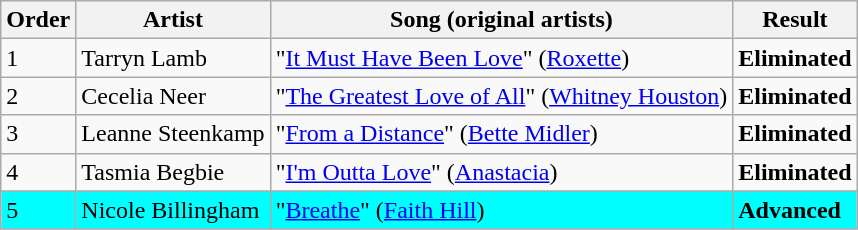<table class=wikitable>
<tr>
<th>Order</th>
<th>Artist</th>
<th>Song (original artists)</th>
<th>Result</th>
</tr>
<tr>
<td>1</td>
<td>Tarryn Lamb</td>
<td>"<a href='#'>It Must Have Been Love</a>" (<a href='#'>Roxette</a>)</td>
<td><strong>Eliminated</strong></td>
</tr>
<tr>
<td>2</td>
<td>Cecelia Neer</td>
<td>"<a href='#'>The Greatest Love of All</a>" (<a href='#'>Whitney Houston</a>)</td>
<td><strong>Eliminated</strong></td>
</tr>
<tr>
<td>3</td>
<td>Leanne Steenkamp</td>
<td>"<a href='#'>From a Distance</a>" (<a href='#'>Bette Midler</a>)</td>
<td><strong>Eliminated</strong></td>
</tr>
<tr>
<td>4</td>
<td>Tasmia Begbie</td>
<td>"<a href='#'>I'm Outta Love</a>" (<a href='#'>Anastacia</a>)</td>
<td><strong>Eliminated</strong></td>
</tr>
<tr style="background:cyan;">
<td>5</td>
<td>Nicole Billingham</td>
<td>"<a href='#'>Breathe</a>" (<a href='#'>Faith Hill</a>)</td>
<td><strong>Advanced</strong></td>
</tr>
</table>
